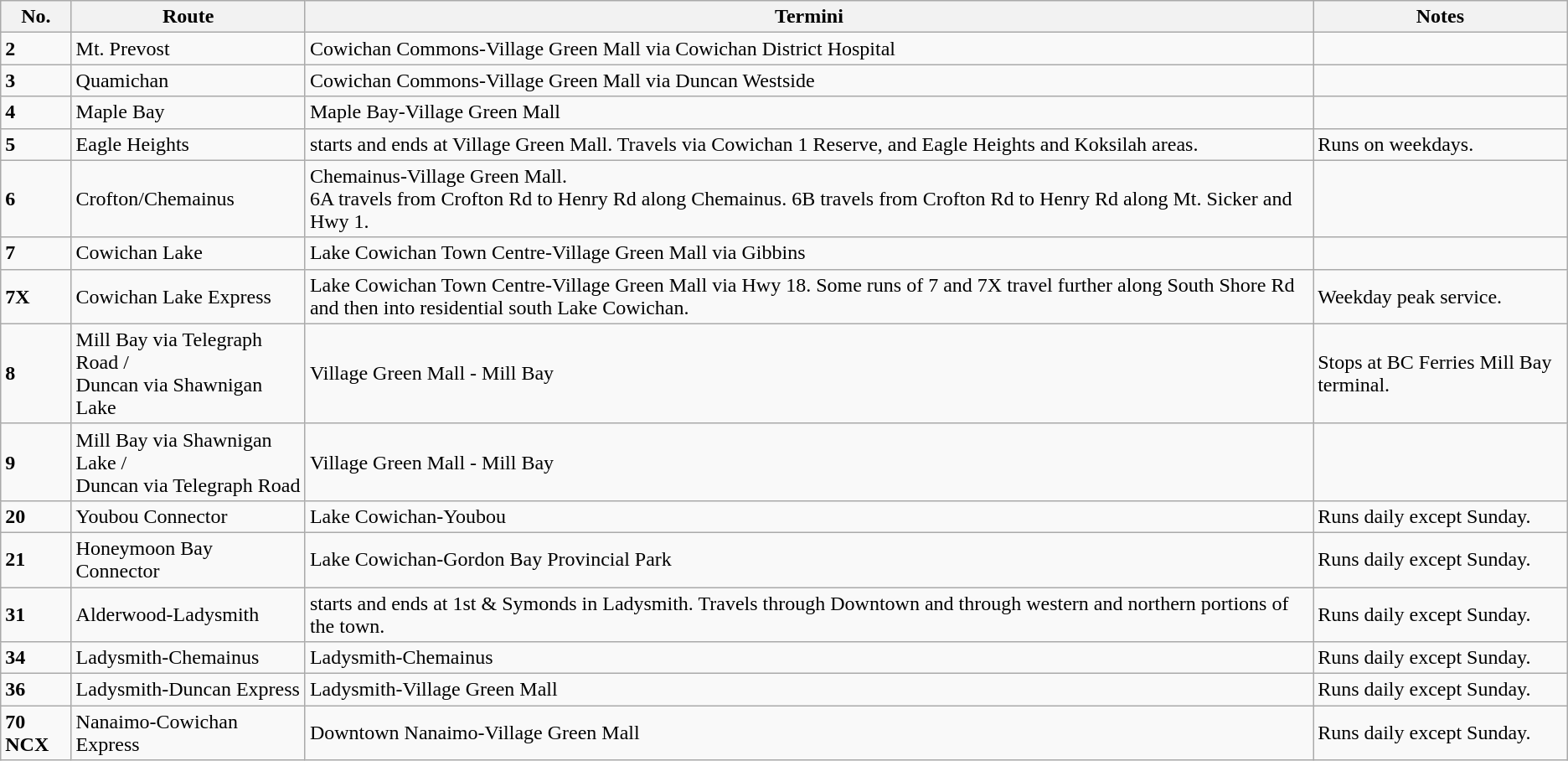<table class="wikitable">
<tr>
<th>No.</th>
<th>Route</th>
<th>Termini</th>
<th>Notes</th>
</tr>
<tr>
<td><strong>2</strong></td>
<td>Mt. Prevost</td>
<td>Cowichan Commons-Village Green Mall via Cowichan District Hospital</td>
<td></td>
</tr>
<tr>
<td><strong>3</strong></td>
<td>Quamichan</td>
<td>Cowichan Commons-Village Green Mall via Duncan Westside</td>
<td></td>
</tr>
<tr>
<td><strong>4</strong></td>
<td>Maple Bay</td>
<td>Maple Bay-Village Green Mall</td>
<td></td>
</tr>
<tr>
<td><strong>5</strong></td>
<td>Eagle Heights</td>
<td>starts and ends at Village Green Mall. Travels via Cowichan 1 Reserve, and Eagle Heights and Koksilah areas.</td>
<td>Runs on weekdays.</td>
</tr>
<tr>
<td><strong>6</strong></td>
<td>Crofton/Chemainus</td>
<td>Chemainus-Village Green Mall.<br>6A travels from Crofton Rd to Henry Rd along Chemainus.
6B travels from Crofton Rd to Henry Rd along Mt. Sicker and Hwy 1. </td>
</tr>
<tr>
<td><strong>7</strong></td>
<td>Cowichan Lake</td>
<td>Lake Cowichan Town Centre-Village Green Mall via Gibbins</td>
<td></td>
</tr>
<tr>
<td><strong>7X</strong></td>
<td>Cowichan Lake Express</td>
<td>Lake Cowichan Town Centre-Village Green Mall via Hwy 18. Some runs of 7 and 7X travel further along South Shore Rd and then into residential south Lake Cowichan. </td>
<td>Weekday peak service.</td>
</tr>
<tr>
<td><strong>8</strong></td>
<td>Mill Bay via Telegraph Road /<br>Duncan via Shawnigan Lake</td>
<td>Village Green Mall - Mill Bay</td>
<td>Stops at BC Ferries Mill Bay terminal. </td>
</tr>
<tr>
<td><strong>9</strong></td>
<td>Mill Bay via Shawnigan Lake /<br>Duncan via Telegraph Road</td>
<td>Village Green Mall - Mill Bay</td>
<td></td>
</tr>
<tr>
<td><strong>20</strong></td>
<td>Youbou Connector</td>
<td>Lake Cowichan-Youbou</td>
<td>Runs daily except Sunday. </td>
</tr>
<tr>
<td><strong>21</strong></td>
<td>Honeymoon Bay Connector</td>
<td>Lake Cowichan-Gordon Bay Provincial Park</td>
<td>Runs daily except Sunday. </td>
</tr>
<tr>
<td><strong>31</strong></td>
<td>Alderwood-Ladysmith</td>
<td>starts and ends at 1st & Symonds in Ladysmith. Travels through Downtown and through western and northern portions of the town.</td>
<td>Runs daily except Sunday.</td>
</tr>
<tr>
<td><strong>34</strong></td>
<td>Ladysmith-Chemainus</td>
<td>Ladysmith-Chemainus </td>
<td>Runs daily except Sunday.</td>
</tr>
<tr>
<td><strong>36</strong></td>
<td>Ladysmith-Duncan Express</td>
<td>Ladysmith-Village Green Mall </td>
<td>Runs daily except Sunday.</td>
</tr>
<tr>
<td><strong>70 NCX</strong></td>
<td>Nanaimo-Cowichan Express</td>
<td>Downtown Nanaimo-Village Green Mall</td>
<td>Runs daily except Sunday. </td>
</tr>
</table>
